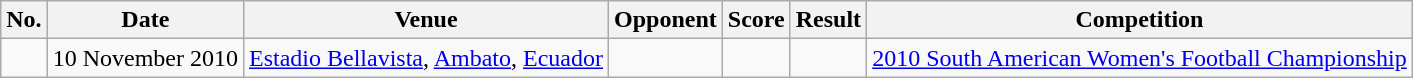<table class="wikitable">
<tr>
<th>No.</th>
<th>Date</th>
<th>Venue</th>
<th>Opponent</th>
<th>Score</th>
<th>Result</th>
<th>Competition</th>
</tr>
<tr>
<td></td>
<td>10 November 2010</td>
<td><a href='#'>Estadio Bellavista</a>, <a href='#'>Ambato</a>, <a href='#'>Ecuador</a></td>
<td></td>
<td></td>
<td></td>
<td><a href='#'>2010 South American Women's Football Championship</a></td>
</tr>
</table>
